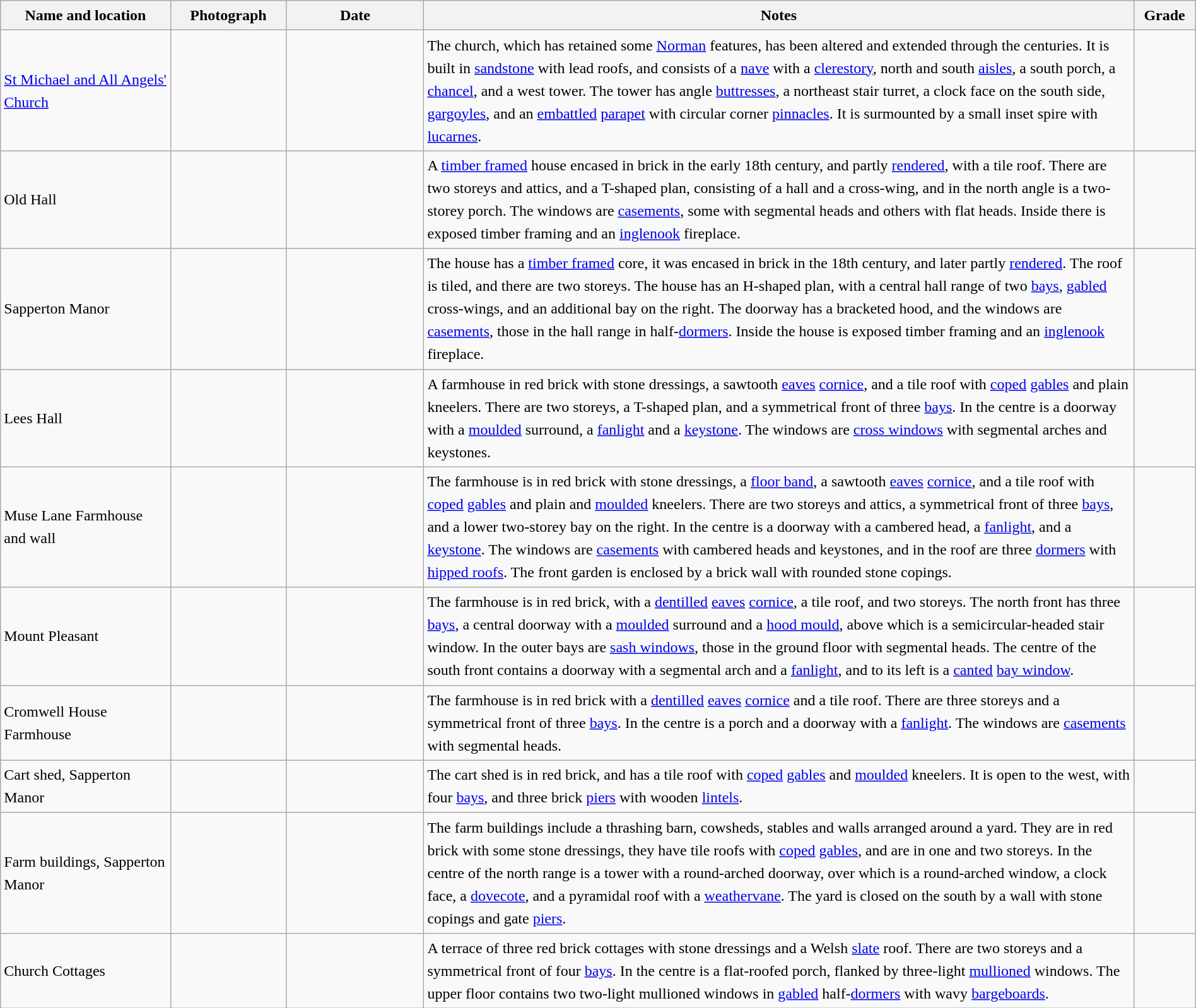<table class="wikitable sortable plainrowheaders" style="width:100%; border:0; text-align:left; line-height:150%;">
<tr>
<th scope="col"  style="width:150px">Name and location</th>
<th scope="col"  style="width:100px" class="unsortable">Photograph</th>
<th scope="col"  style="width:120px">Date</th>
<th scope="col"  style="width:650px" class="unsortable">Notes</th>
<th scope="col"  style="width:50px">Grade</th>
</tr>
<tr>
<td><a href='#'>St Michael and All Angels' Church</a><br><small></small></td>
<td></td>
<td align="center"></td>
<td>The church, which has retained some <a href='#'>Norman</a> features, has been altered and extended through the centuries.  It is built in <a href='#'>sandstone</a> with lead roofs, and consists of a <a href='#'>nave</a> with a <a href='#'>clerestory</a>, north and south <a href='#'>aisles</a>, a south porch, a <a href='#'>chancel</a>, and a west tower.  The tower has angle <a href='#'>buttresses</a>, a northeast stair turret, a clock face on the south side, <a href='#'>gargoyles</a>, and an <a href='#'>embattled</a> <a href='#'>parapet</a> with circular corner <a href='#'>pinnacles</a>.  It is surmounted by a small inset spire with <a href='#'>lucarnes</a>.</td>
<td align="center" ></td>
</tr>
<tr>
<td>Old Hall<br><small></small></td>
<td></td>
<td align="center"></td>
<td>A <a href='#'>timber framed</a> house encased in brick in the early 18th century, and partly <a href='#'>rendered</a>, with a tile roof.  There are two storeys and attics, and a T-shaped plan, consisting of a hall and a cross-wing, and in the north angle is a two-storey porch.  The windows are <a href='#'>casements</a>, some with segmental heads and others with flat heads.  Inside there is exposed timber framing and an <a href='#'>inglenook</a> fireplace.</td>
<td align="center" ></td>
</tr>
<tr>
<td>Sapperton Manor<br><small></small></td>
<td></td>
<td align="center"></td>
<td>The house has a <a href='#'>timber framed</a> core, it was encased in brick in the 18th century, and later partly <a href='#'>rendered</a>.  The roof is tiled, and there are two storeys.  The house has an H-shaped plan, with a central hall range of two <a href='#'>bays</a>, <a href='#'>gabled</a> cross-wings, and an additional bay on the right.  The doorway has a bracketed hood, and the windows are <a href='#'>casements</a>, those in the hall range in half-<a href='#'>dormers</a>.  Inside the house is exposed timber framing and an <a href='#'>inglenook</a> fireplace.</td>
<td align="center" ></td>
</tr>
<tr>
<td>Lees Hall<br><small></small></td>
<td></td>
<td align="center"></td>
<td>A farmhouse in red brick with stone dressings, a sawtooth <a href='#'>eaves</a> <a href='#'>cornice</a>, and a tile roof with <a href='#'>coped</a> <a href='#'>gables</a> and plain kneelers.  There are two storeys, a T-shaped plan, and a symmetrical front of three <a href='#'>bays</a>.  In the centre is a doorway with a <a href='#'>moulded</a> surround, a <a href='#'>fanlight</a> and a <a href='#'>keystone</a>.  The windows are <a href='#'>cross windows</a> with segmental arches and keystones.</td>
<td align="center" ></td>
</tr>
<tr>
<td>Muse Lane Farmhouse and wall<br><small></small></td>
<td></td>
<td align="center"></td>
<td>The farmhouse is in red brick with stone dressings, a <a href='#'>floor band</a>, a sawtooth <a href='#'>eaves</a> <a href='#'>cornice</a>, and a tile roof with <a href='#'>coped</a> <a href='#'>gables</a> and plain and <a href='#'>moulded</a> kneelers.  There are two storeys and attics, a symmetrical front of three <a href='#'>bays</a>, and a lower two-storey bay on the right.  In the centre is a doorway with a cambered head, a <a href='#'>fanlight</a>, and a <a href='#'>keystone</a>.  The windows are <a href='#'>casements</a> with cambered heads and keystones, and in the roof are three <a href='#'>dormers</a> with <a href='#'>hipped roofs</a>.  The front garden is enclosed by a brick wall with rounded stone copings.</td>
<td align="center" ></td>
</tr>
<tr>
<td>Mount Pleasant<br><small></small></td>
<td></td>
<td align="center"></td>
<td>The farmhouse is in red brick, with a <a href='#'>dentilled</a> <a href='#'>eaves</a> <a href='#'>cornice</a>, a tile roof, and two storeys.  The north front has three <a href='#'>bays</a>, a central doorway with a <a href='#'>moulded</a> surround and a <a href='#'>hood mould</a>, above which is a semicircular-headed stair window.  In the outer bays are <a href='#'>sash windows</a>, those in the ground floor with segmental heads.  The centre of the south front contains a doorway with a segmental arch and a <a href='#'>fanlight</a>, and to its left is a <a href='#'>canted</a> <a href='#'>bay window</a>.</td>
<td align="center" ></td>
</tr>
<tr>
<td>Cromwell House Farmhouse<br><small></small></td>
<td></td>
<td align="center"></td>
<td>The farmhouse is in red brick with a <a href='#'>dentilled</a> <a href='#'>eaves</a> <a href='#'>cornice</a> and a tile roof.  There are three storeys and a symmetrical front of three <a href='#'>bays</a>.  In the centre is a porch and a doorway with a <a href='#'>fanlight</a>.  The windows are <a href='#'>casements</a> with segmental heads.</td>
<td align="center" ></td>
</tr>
<tr>
<td>Cart shed, Sapperton Manor<br><small></small></td>
<td></td>
<td align="center"></td>
<td>The cart shed is in red brick, and has a tile roof with <a href='#'>coped</a> <a href='#'>gables</a> and <a href='#'>moulded</a> kneelers.  It is open to the west, with four <a href='#'>bays</a>, and three brick <a href='#'>piers</a> with wooden <a href='#'>lintels</a>.</td>
<td align="center" ></td>
</tr>
<tr>
<td>Farm buildings, Sapperton Manor<br><small></small></td>
<td></td>
<td align="center"></td>
<td>The farm buildings include a thrashing barn, cowsheds, stables and walls arranged around a yard.  They are in red brick with some stone dressings, they have tile roofs with <a href='#'>coped</a> <a href='#'>gables</a>, and are in one and two storeys.  In the centre of the north range is a tower with a round-arched doorway, over which is a round-arched window, a clock face, a <a href='#'>dovecote</a>, and a pyramidal roof with a <a href='#'>weathervane</a>.  The yard is closed on the south by a wall with stone copings and gate <a href='#'>piers</a>.</td>
<td align="center" ></td>
</tr>
<tr>
<td>Church Cottages<br><small></small></td>
<td></td>
<td align="center"></td>
<td>A terrace of three red brick cottages with stone dressings and a Welsh <a href='#'>slate</a> roof.  There are two storeys and a symmetrical front of four <a href='#'>bays</a>.  In the centre is a flat-roofed porch, flanked by three-light <a href='#'>mullioned</a> windows.  The upper floor contains two two-light mullioned windows in <a href='#'>gabled</a> half-<a href='#'>dormers</a> with wavy <a href='#'>bargeboards</a>.</td>
<td align="center" ></td>
</tr>
<tr>
</tr>
</table>
